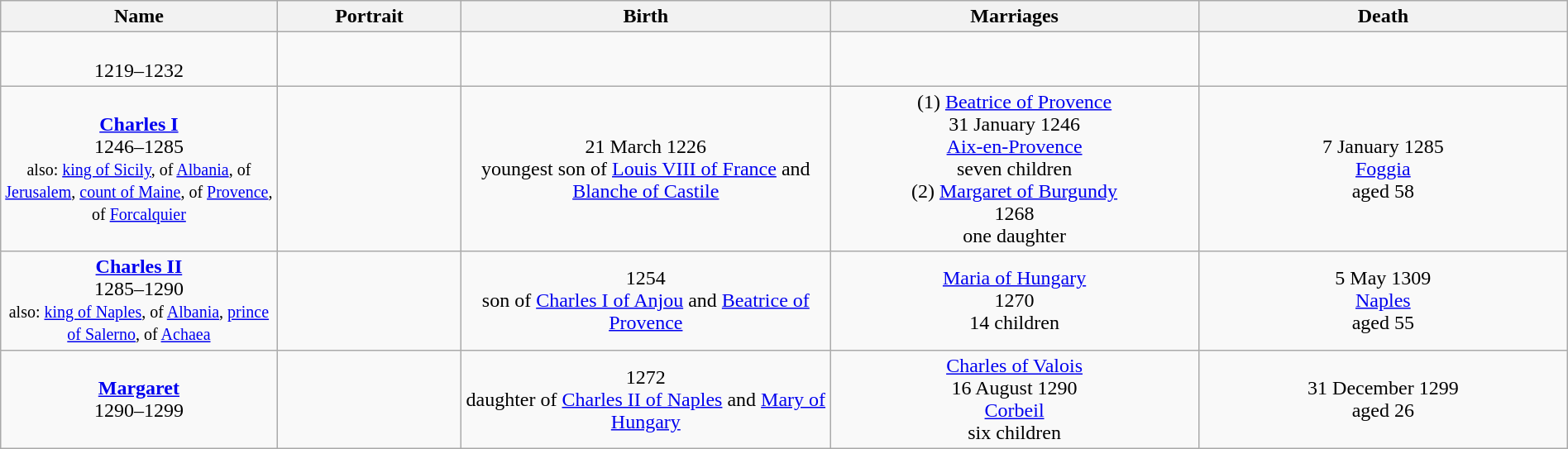<table style="text-align:center; width:100%" class="wikitable">
<tr>
<th style="width:15%;">Name</th>
<th style="width:10%;">Portrait</th>
<th style="width:20%;">Birth</th>
<th style="width:20%;">Marriages</th>
<th style="width:20%;">Death</th>
</tr>
<tr>
<td width=auto><strong></strong><br>1219–1232</td>
<td></td>
<td></td>
<td></td>
<td></td>
</tr>
<tr>
<td width=auto><strong><a href='#'>Charles I</a></strong><br>1246–1285<br><small>also: <a href='#'>king of Sicily</a>, of <a href='#'>Albania</a>, of <a href='#'>Jerusalem</a>, <a href='#'>count of Maine</a>, of <a href='#'>Provence</a>, of <a href='#'>Forcalquier</a></small></td>
<td></td>
<td>21 March 1226<br>youngest son of <a href='#'>Louis VIII of France</a> and <a href='#'>Blanche of Castile</a></td>
<td>(1) <a href='#'>Beatrice of Provence</a><br>31 January 1246<br><a href='#'>Aix-en-Provence</a><br>seven children<br>(2) <a href='#'>Margaret of Burgundy</a><br>1268<br>one daughter</td>
<td>7 January 1285<br><a href='#'>Foggia</a><br>aged 58</td>
</tr>
<tr>
<td width=auto><strong><a href='#'>Charles II</a></strong><br>1285–1290<br><small>also: <a href='#'>king of Naples</a>, of <a href='#'>Albania</a>, <a href='#'>prince of Salerno</a>, of <a href='#'>Achaea</a></small></td>
<td></td>
<td>1254<br>son of <a href='#'>Charles I of Anjou</a> and <a href='#'>Beatrice of Provence</a></td>
<td><a href='#'>Maria of Hungary</a><br>1270<br>14 children</td>
<td>5 May 1309<br><a href='#'>Naples</a><br>aged 55</td>
</tr>
<tr>
<td width=auto><strong><a href='#'>Margaret</a></strong><br>1290–1299<br></td>
<td></td>
<td>1272<br>daughter of <a href='#'>Charles II of Naples</a> and <a href='#'>Mary of Hungary</a></td>
<td><a href='#'>Charles of Valois</a><br>16 August 1290<br><a href='#'>Corbeil</a><br>six children</td>
<td>31 December 1299<br>aged 26</td>
</tr>
</table>
